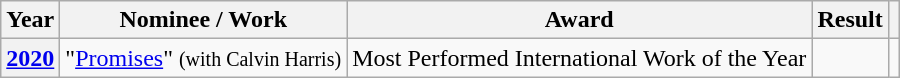<table class="wikitable">
<tr>
<th>Year</th>
<th>Nominee / Work</th>
<th>Award</th>
<th>Result</th>
<th></th>
</tr>
<tr>
<th scope="row"><a href='#'>2020</a></th>
<td>"<a href='#'>Promises</a>" <small>(with Calvin Harris)</small></td>
<td>Most Performed International Work of the Year</td>
<td></td>
<td style="text-align:center;"></td>
</tr>
</table>
